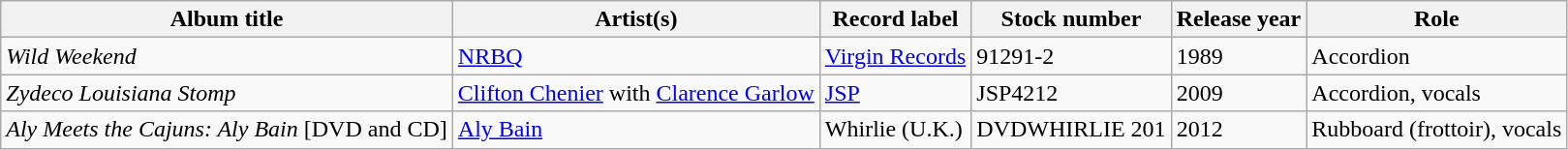<table class="wikitable">
<tr>
<th scope="col">Album title</th>
<th scope="col">Artist(s)</th>
<th scope="col">Record label</th>
<th scope="col">Stock number</th>
<th scope="col">Release year</th>
<th scope="col">Role</th>
</tr>
<tr>
<td><em>Wild Weekend</em></td>
<td><a href='#'>NRBQ</a></td>
<td><a href='#'>Virgin Records</a></td>
<td>91291-2</td>
<td>1989</td>
<td>Accordion</td>
</tr>
<tr>
<td><em>Zydeco Louisiana Stomp</em></td>
<td><a href='#'>Clifton Chenier</a> with <a href='#'>Clarence Garlow</a></td>
<td><a href='#'>JSP</a></td>
<td>JSP4212</td>
<td>2009</td>
<td>Accordion, vocals</td>
</tr>
<tr>
<td><em>Aly Meets the Cajuns: Aly Bain</em> [DVD and CD]</td>
<td><a href='#'>Aly Bain</a></td>
<td>Whirlie (U.K.)</td>
<td>DVDWHIRLIE 201</td>
<td>2012</td>
<td>Rubboard (frottoir), vocals</td>
</tr>
</table>
